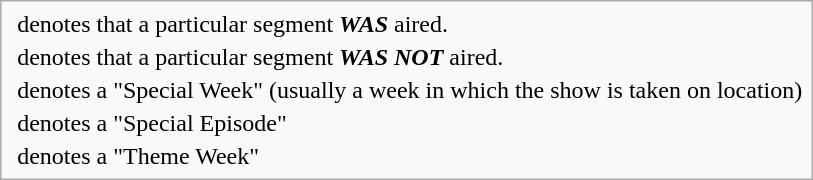<table class="infobox" style="font-size:100%">
<tr>
<td></td>
<td>denotes that a particular segment <strong><em>WAS</em></strong> aired.</td>
</tr>
<tr>
<td></td>
<td>denotes that a particular segment <strong><em>WAS NOT</em></strong> aired.</td>
</tr>
<tr>
<td></td>
<td>denotes a "Special Week" (usually a week in which the show is taken on location)</td>
</tr>
<tr>
<td></td>
<td>denotes a "Special Episode"</td>
</tr>
<tr>
<td></td>
<td>denotes a "Theme Week"</td>
</tr>
</table>
